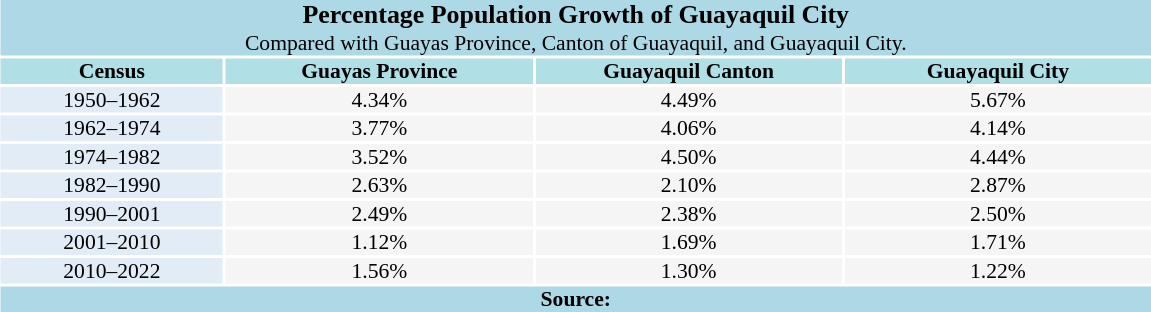<table class="toc" cellpadding="0" cellspacing="2" style="width:61%; float:center; text-align:center; margin-left:3px; font-size:90%;">
<tr>
<td style="background:#add8e6; text-align:center;" colspan="4"><strong><big>Percentage Population Growth of Guayaquil City</big></strong><br>Compared with Guayas Province, Canton of Guayaquil, and Guayaquil City.</td>
</tr>
<tr style="text-align:center; background:#b0e0e6;">
<td style="width:80px; "><strong>Census</strong></td>
<td style="width:110px; "><strong>Guayas Province</strong></td>
<td style="width:110px; "><strong>Guayaquil Canton</strong></td>
<td style="width:110px; "><strong>Guayaquil City</strong></td>
</tr>
<tr style="text-align:center;">
<td style="background:#e1ecf7;">1950–1962</td>
<td style="background:#f5f5f5;">4.34%</td>
<td style="background:#f5f5f5;">4.49%</td>
<td style="background:#f5f5f5;">5.67%</td>
</tr>
<tr style="text-align:center;">
<td style="background:#e1ecf7;">1962–1974</td>
<td style="background:#f5f5f5;">3.77%</td>
<td style="background:#f5f5f5;">4.06%</td>
<td style="background:#f5f5f5;">4.14%</td>
</tr>
<tr style="text-align:center;">
<td style="background:#e1ecf7;">1974–1982</td>
<td style="background:#f5f5f5;">3.52%</td>
<td style="background:#f5f5f5;">4.50%</td>
<td style="background:#f5f5f5;">4.44%</td>
</tr>
<tr style="text-align:center;">
<td style="background:#e1ecf7;">1982–1990</td>
<td style="background:#f5f5f5;">2.63%</td>
<td style="background:#f5f5f5;">2.10%</td>
<td style="background:#f5f5f5;">2.87%</td>
</tr>
<tr style="text-align:center;">
<td style="background:#e1ecf7;">1990–2001</td>
<td style="background:#f5f5f5;">2.49%</td>
<td style="background:#f5f5f5;">2.38%</td>
<td style="background:#f5f5f5;">2.50%</td>
</tr>
<tr style="text-align:center;">
<td style="background:#e1ecf7;">2001–2010</td>
<td style="background:#f5f5f5;">1.12%</td>
<td style="background:#f5f5f5;">1.69%</td>
<td style="background:#f5f5f5;">1.71%</td>
</tr>
<tr style="text-align:center;">
<td style="background:#e1ecf7;">2010–2022</td>
<td style="background:#f5f5f5;">1.56%</td>
<td style="background:#f5f5f5;">1.30%</td>
<td style="background:#f5f5f5;">1.22%</td>
</tr>
<tr>
<td style="background:#add8e6; text-align:center;" colspan="4"><strong>Source: </strong></td>
</tr>
</table>
